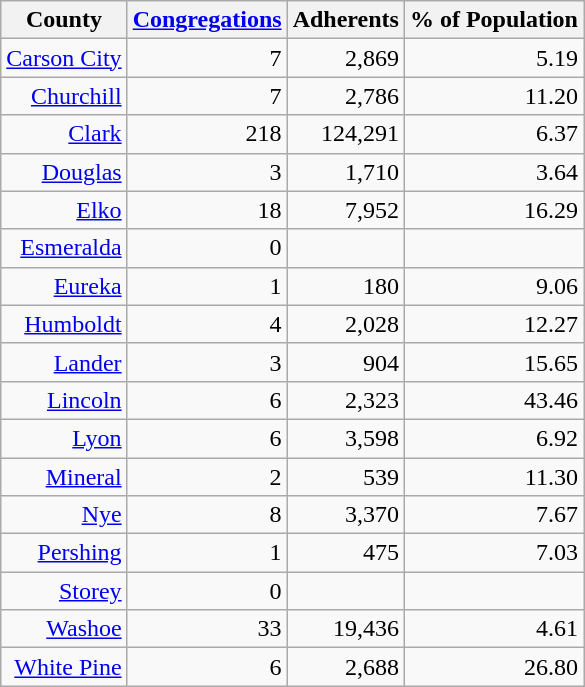<table class="wikitable sortable mw-collapsible mw-collapsed" style="text-align: right">
<tr>
<th>County</th>
<th><a href='#'>Congregations</a></th>
<th>Adherents</th>
<th>% of Population</th>
</tr>
<tr>
<td><a href='#'>Carson City</a></td>
<td>7</td>
<td>2,869</td>
<td>5.19</td>
</tr>
<tr>
<td><a href='#'>Churchill</a></td>
<td>7</td>
<td>2,786</td>
<td>11.20</td>
</tr>
<tr>
<td><a href='#'>Clark</a></td>
<td>218</td>
<td>124,291</td>
<td>6.37</td>
</tr>
<tr>
<td><a href='#'>Douglas</a></td>
<td>3</td>
<td>1,710</td>
<td>3.64</td>
</tr>
<tr>
<td><a href='#'>Elko</a></td>
<td>18</td>
<td>7,952</td>
<td>16.29</td>
</tr>
<tr>
<td><a href='#'>Esmeralda</a></td>
<td>0</td>
<td></td>
<td></td>
</tr>
<tr>
<td><a href='#'>Eureka</a></td>
<td>1</td>
<td>180</td>
<td>9.06</td>
</tr>
<tr>
<td><a href='#'>Humboldt</a></td>
<td>4</td>
<td>2,028</td>
<td>12.27</td>
</tr>
<tr>
<td><a href='#'>Lander</a></td>
<td>3</td>
<td>904</td>
<td>15.65</td>
</tr>
<tr>
<td><a href='#'>Lincoln</a></td>
<td>6</td>
<td>2,323</td>
<td>43.46</td>
</tr>
<tr>
<td><a href='#'>Lyon</a></td>
<td>6</td>
<td>3,598</td>
<td>6.92</td>
</tr>
<tr>
<td><a href='#'>Mineral</a></td>
<td>2</td>
<td>539</td>
<td>11.30</td>
</tr>
<tr>
<td><a href='#'>Nye</a></td>
<td>8</td>
<td>3,370</td>
<td>7.67</td>
</tr>
<tr>
<td><a href='#'>Pershing</a></td>
<td>1</td>
<td>475</td>
<td>7.03</td>
</tr>
<tr>
<td><a href='#'>Storey</a></td>
<td>0</td>
<td></td>
<td></td>
</tr>
<tr>
<td><a href='#'>Washoe</a></td>
<td>33</td>
<td>19,436</td>
<td>4.61</td>
</tr>
<tr>
<td><a href='#'>White Pine</a></td>
<td>6</td>
<td>2,688</td>
<td>26.80</td>
</tr>
</table>
